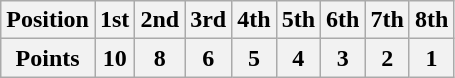<table class="wikitable">
<tr>
<th>Position</th>
<th>1st</th>
<th>2nd</th>
<th>3rd</th>
<th>4th</th>
<th>5th</th>
<th>6th</th>
<th>7th</th>
<th>8th</th>
</tr>
<tr>
<th>Points</th>
<th>10</th>
<th>8</th>
<th>6</th>
<th>5</th>
<th>4</th>
<th>3</th>
<th>2</th>
<th>1</th>
</tr>
</table>
